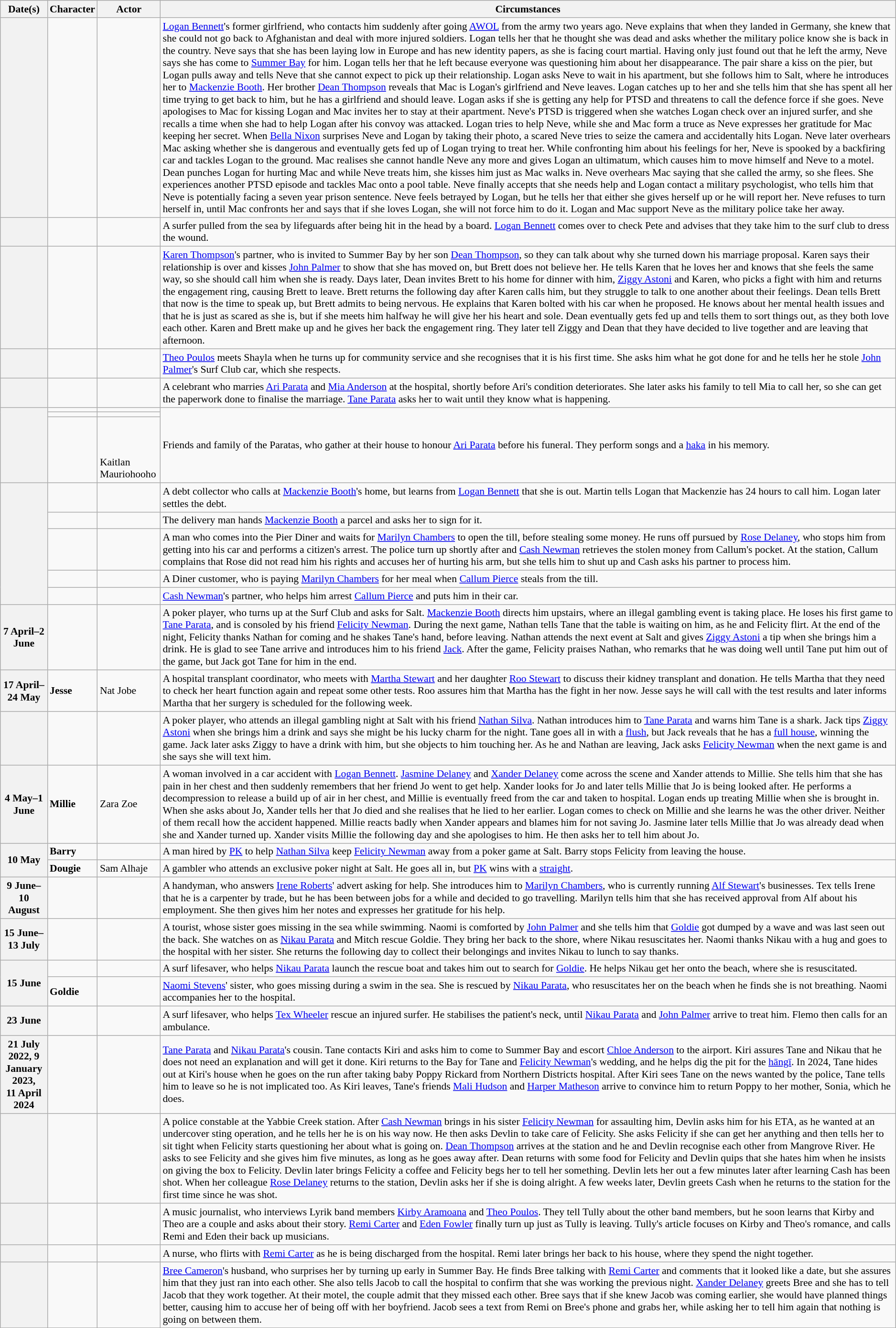<table class="wikitable plainrowheaders" style="font-size:90%">
<tr>
<th scope="col">Date(s)</th>
<th scope="col">Character</th>
<th scope="col">Actor</th>
<th scope="col">Circumstances</th>
</tr>
<tr>
<th scope="row"></th>
<td></td>
<td></td>
<td><a href='#'>Logan Bennett</a>'s former girlfriend, who contacts him suddenly after going <a href='#'>AWOL</a> from the army two years ago. Neve explains that when they landed in Germany, she knew that she could not go back to Afghanistan and deal with more injured soldiers. Logan tells her that he thought she was dead and asks whether the military police know she is back in the country. Neve says that she has been laying low in Europe and has new identity papers, as she is facing court martial. Having only just found out that he left the army, Neve says she has come to <a href='#'>Summer Bay</a> for him. Logan tells her that he left because everyone was questioning him about her disappearance. The pair share a kiss on the pier, but Logan pulls away and tells Neve that she cannot expect to pick up their relationship. Logan asks Neve to wait in his apartment, but she follows him to Salt, where he introduces her to <a href='#'>Mackenzie Booth</a>. Her brother <a href='#'>Dean Thompson</a> reveals that Mac is Logan's girlfriend and Neve leaves. Logan catches up to her and she tells him that she has spent all her time trying to get back to him, but he has a girlfriend and should leave. Logan asks if she is getting any help for PTSD and threatens to call the defence force if she goes. Neve apologises to Mac for kissing Logan and Mac invites her to stay at their apartment. Neve's PTSD is triggered when she watches Logan check over an injured surfer, and she recalls a time when she had to help Logan after his convoy was attacked. Logan tries to help Neve, while she and Mac form a truce as Neve expresses her gratitude for Mac keeping her secret. When <a href='#'>Bella Nixon</a> surprises Neve and Logan by taking their photo, a scared Neve tries to seize the camera and accidentally hits Logan. Neve later overhears Mac asking whether she is dangerous and eventually gets fed up of Logan trying to treat her. While confronting him about his feelings for her, Neve is spooked by a backfiring car and tackles Logan to the ground. Mac realises she cannot handle Neve any more and gives Logan an ultimatum, which causes him to move himself and Neve to a motel. Dean punches Logan for hurting Mac and while Neve treats him, she kisses him just as Mac walks in. Neve overhears Mac saying that she called the army, so she flees. She experiences another PTSD episode and tackles Mac onto a pool table. Neve finally accepts that she needs help and Logan contact a military psychologist, who tells him that Neve is potentially facing a seven year prison sentence. Neve feels betrayed by Logan, but he tells her that either she gives herself up or he will report her. Neve refuses to turn herself in, until Mac confronts her and says that if she loves Logan, she will not force him to do it. Logan and Mac support Neve as the military police take her away.</td>
</tr>
<tr>
<th scope="row"></th>
<td></td>
<td></td>
<td>A surfer pulled from the sea by lifeguards after being hit in the head by a board. <a href='#'>Logan Bennett</a> comes over to check Pete and advises that they take him to the surf club to dress the wound.</td>
</tr>
<tr>
<th scope="row"></th>
<td></td>
<td></td>
<td><a href='#'>Karen Thompson</a>'s partner, who is invited to Summer Bay by her son <a href='#'>Dean Thompson</a>, so they can talk about why she turned down his marriage proposal. Karen says their relationship is over and kisses <a href='#'>John Palmer</a> to show that she has moved on, but Brett does not believe her. He tells Karen that he loves her and knows that she feels the same way, so she should call him when she is ready. Days later, Dean invites Brett to his home for dinner with him, <a href='#'>Ziggy Astoni</a> and Karen, who picks a fight with him and returns the engagement ring, causing Brett to leave. Brett returns the following day after Karen calls him, but they struggle to talk to one another about their feelings. Dean tells Brett that now is the time to speak up, but Brett admits to being nervous. He explains that Karen bolted with his car when he proposed. He knows about her mental health issues and that he is just as scared as she is, but if she meets him halfway he will give her his heart and sole. Dean eventually gets fed up and tells them to sort things out, as they both love each other. Karen and Brett make up and he gives her back the engagement ring. They later tell Ziggy and Dean that they have decided to live together and are leaving that afternoon.</td>
</tr>
<tr>
<th scope="row"></th>
<td></td>
<td></td>
<td><a href='#'>Theo Poulos</a> meets Shayla when he turns up for community service and she recognises that it is his first time. She asks him what he got done for and he tells her he stole <a href='#'>John Palmer</a>'s Surf Club car, which she respects.</td>
</tr>
<tr>
<th scope="row"></th>
<td></td>
<td></td>
<td>A celebrant who marries <a href='#'>Ari Parata</a> and <a href='#'>Mia Anderson</a> at the hospital, shortly before Ari's condition deteriorates. She later asks his family to tell Mia to call her, so she can get the paperwork done to finalise the marriage. <a href='#'>Tane Parata</a> asks her to wait until they know what is happening.</td>
</tr>
<tr>
<th scope="row" rowspan="3"></th>
<td></td>
<td></td>
<td rowspan="3">Friends and family of the Paratas, who gather at their house to honour <a href='#'>Ari Parata</a> before his funeral. They perform songs and a <a href='#'>haka</a> in his memory.</td>
</tr>
<tr>
<td></td>
<td></td>
</tr>
<tr>
<td></td>
<td><br><br><br>Kaitlan Mauriohooho</td>
</tr>
<tr>
<th scope="row" rowspan="5"></th>
<td></td>
<td></td>
<td>A debt collector who calls at <a href='#'>Mackenzie Booth</a>'s home, but learns from <a href='#'>Logan Bennett</a> that she is out. Martin tells Logan that Mackenzie has 24 hours to call him. Logan later settles the debt.</td>
</tr>
<tr>
<td></td>
<td></td>
<td>The delivery man hands <a href='#'>Mackenzie Booth</a> a parcel and asks her to sign for it.</td>
</tr>
<tr>
<td></td>
<td></td>
<td>A man who comes into the Pier Diner and waits for <a href='#'>Marilyn Chambers</a> to open the till, before stealing some money. He runs off pursued by <a href='#'>Rose Delaney</a>, who stops him from getting into his car and performs a citizen's arrest. The police turn up shortly after and <a href='#'>Cash Newman</a> retrieves the stolen money from Callum's pocket. At the station, Callum complains that Rose did not read him his rights and accuses her of hurting his arm, but she tells him to shut up and Cash asks his partner to process him.</td>
</tr>
<tr>
<td></td>
<td></td>
<td>A Diner customer, who is paying <a href='#'>Marilyn Chambers</a> for her meal when <a href='#'>Callum Pierce</a> steals from the till.</td>
</tr>
<tr>
<td></td>
<td></td>
<td><a href='#'>Cash Newman</a>'s partner, who helps him arrest <a href='#'>Callum Pierce</a> and puts him in their car.</td>
</tr>
<tr>
<th scope="row">7 April–2 June</th>
<td></td>
<td></td>
<td>A poker player, who turns up at the Surf Club and asks for Salt. <a href='#'>Mackenzie Booth</a> directs him upstairs, where an illegal gambling event is taking place. He loses his first game to <a href='#'>Tane Parata</a>, and is consoled by his friend <a href='#'>Felicity Newman</a>. During the next game, Nathan tells Tane that the table is waiting on him, as he and Felicity flirt. At the end of the night, Felicity thanks Nathan for coming and he shakes Tane's hand, before leaving. Nathan attends the next event at Salt and gives <a href='#'>Ziggy Astoni</a> a tip when she brings him a drink. He is glad to see Tane arrive and introduces him to his friend <a href='#'>Jack</a>. After the game, Felicity praises Nathan, who remarks that he was doing well until Tane put him out of the game, but Jack got Tane for him in the end.</td>
</tr>
<tr>
<th scope="row">17 April–24 May</th>
<td><strong>Jesse</strong></td>
<td>Nat Jobe</td>
<td>A hospital transplant coordinator, who meets with <a href='#'>Martha Stewart</a> and her daughter <a href='#'>Roo Stewart</a> to discuss their kidney transplant and donation. He tells Martha that they need to check her heart function again and repeat some other tests. Roo assures him that Martha has the fight in her now. Jesse says he will call with the test results and later informs Martha that her surgery is scheduled for the following week.</td>
</tr>
<tr>
<th scope="row"></th>
<td></td>
<td></td>
<td>A poker player, who attends an illegal gambling night at Salt with his friend <a href='#'>Nathan Silva</a>. Nathan introduces him to <a href='#'>Tane Parata</a> and warns him Tane is a shark. Jack tips <a href='#'>Ziggy Astoni</a> when she brings him a drink and says she might be his lucky charm for the night. Tane goes all in with a <a href='#'>flush</a>, but Jack reveals that he has a <a href='#'>full house</a>, winning the game. Jack later asks Ziggy to have a drink with him, but she objects to him touching her. As he and Nathan are leaving, Jack asks <a href='#'>Felicity Newman</a> when the next game is and she says she will text him.</td>
</tr>
<tr>
<th scope="row">4 May–1 June</th>
<td><strong>Millie</strong></td>
<td>Zara Zoe</td>
<td>A woman involved in a car accident with <a href='#'>Logan Bennett</a>. <a href='#'>Jasmine Delaney</a> and <a href='#'>Xander Delaney</a> come across the scene and Xander attends to Millie. She tells him that she has pain in her chest and then suddenly remembers that her friend Jo went to get help. Xander looks for Jo and later tells Millie that Jo is being looked after. He performs a decompression to release a build up of air in her chest, and Millie is eventually freed from the car and taken to hospital. Logan ends up treating Millie when she is brought in. When she asks about Jo, Xander tells her that Jo died and she realises that he lied to her earlier. Logan comes to check on Millie and she learns he was the other driver. Neither of them recall how the accident happened. Millie reacts badly when Xander appears and blames him for not saving Jo. Jasmine later tells Millie that Jo was already dead when she and Xander turned up. Xander visits Millie the following day and she apologises to him. He then asks her to tell him about Jo.</td>
</tr>
<tr>
<th scope="row" rowspan="2">10 May</th>
<td><strong>Barry</strong></td>
<td></td>
<td>A man hired by <a href='#'>PK</a> to help <a href='#'>Nathan Silva</a> keep <a href='#'>Felicity Newman</a> away from a poker game at Salt. Barry stops Felicity from leaving the house.</td>
</tr>
<tr>
<td><strong>Dougie</strong></td>
<td>Sam Alhaje</td>
<td>A gambler who attends an exclusive poker night at Salt. He goes all in, but <a href='#'>PK</a> wins with a <a href='#'>straight</a>.</td>
</tr>
<tr>
<th scope="row">9 June–10 August</th>
<td></td>
<td></td>
<td>A handyman, who answers <a href='#'>Irene Roberts</a>' advert asking for help. She introduces him to <a href='#'>Marilyn Chambers</a>, who is currently running <a href='#'>Alf Stewart</a>'s businesses. Tex tells Irene that he is a carpenter by trade, but he has been between jobs for a while and decided to go travelling. Marilyn tells him that she has received approval from Alf about his employment. She then gives him her notes and expresses her gratitude for his help.</td>
</tr>
<tr>
<th scope="row">15 June–13 July</th>
<td></td>
<td></td>
<td>A tourist, whose sister goes missing in the sea while swimming. Naomi is comforted by <a href='#'>John Palmer</a> and she tells him that <a href='#'>Goldie</a> got dumped by a wave and was last seen out the back. She watches on as <a href='#'>Nikau Parata</a> and Mitch rescue Goldie. They bring her back to the shore, where Nikau resuscitates her. Naomi thanks Nikau with a hug and goes to the hospital with her sister. She returns the following day to collect their belongings and invites Nikau to lunch to say thanks.</td>
</tr>
<tr>
<th scope="row" rowspan="2">15 June</th>
<td></td>
<td></td>
<td>A surf lifesaver, who helps <a href='#'>Nikau Parata</a> launch the rescue boat and takes him out to search for <a href='#'>Goldie</a>. He helps Nikau get her onto the beach, where she is resuscitated.</td>
</tr>
<tr>
<td {{nowrap><strong>Goldie</strong></td>
<td></td>
<td><a href='#'>Naomi Stevens</a>' sister, who goes missing during a swim in the sea. She is rescued by <a href='#'>Nikau Parata</a>, who resuscitates her on the beach when he finds she is not breathing. Naomi accompanies her to the hospital.</td>
</tr>
<tr>
<th scope="row">23 June</th>
<td></td>
<td></td>
<td>A surf lifesaver, who helps <a href='#'>Tex Wheeler</a> rescue an injured surfer. He stabilises the patient's neck, until <a href='#'>Nikau Parata</a> and <a href='#'>John Palmer</a> arrive to treat him. Flemo then calls for an ambulance.</td>
</tr>
<tr>
<th scope="row">21 July 2022, 9 January 2023,<br>11 April 2024</th>
<td></td>
<td></td>
<td><a href='#'>Tane Parata</a> and <a href='#'>Nikau Parata</a>'s cousin. Tane contacts Kiri and asks him to come to Summer Bay and escort <a href='#'>Chloe Anderson</a> to the airport. Kiri assures Tane and Nikau that he does not need an explanation and will get it done. Kiri returns to the Bay for Tane and <a href='#'>Felicity Newman</a>'s wedding, and he helps dig the pit for the <a href='#'>hāngī</a>. In 2024, Tane hides out at Kiri's house when he goes on the run after taking baby Poppy Rickard from Northern Districts hospital. After Kiri sees Tane on the news wanted by the police, Tane tells him to leave so he is not implicated too. As Kiri leaves, Tane's friends <a href='#'>Mali Hudson</a> and <a href='#'>Harper Matheson</a> arrive to convince him to return Poppy to her mother, Sonia, which he does.</td>
</tr>
<tr>
<th scope="row"></th>
<td></td>
<td></td>
<td>A police constable at the Yabbie Creek station. After <a href='#'>Cash Newman</a> brings in his sister <a href='#'>Felicity Newman</a> for assaulting him, Devlin asks him for his ETA, as he wanted at an undercover sting operation, and he tells her he is on his way now. He then asks Devlin to take care of Felicity. She asks Felicity if she can get her anything and then tells her to sit tight when Felicity starts questioning her about what is going on. <a href='#'>Dean Thompson</a> arrives at the station and he and Devlin recognise each other from Mangrove River. He asks to see Felicity and she gives him five minutes, as long as he goes away after. Dean returns with some food for Felicity and Devlin quips that she hates him when he insists on giving the box to Felicity. Devlin later brings Felicity a coffee and Felicity begs her to tell her something. Devlin lets her out a few minutes later after learning Cash has been shot. When her colleague <a href='#'>Rose Delaney</a> returns to the station, Devlin asks her if she is doing alright. A few weeks later, Devlin greets Cash when he returns to the station for the first time since he was shot.</td>
</tr>
<tr>
<th scope="row"></th>
<td></td>
<td></td>
<td>A music journalist, who interviews Lyrik band members <a href='#'>Kirby Aramoana</a> and <a href='#'>Theo Poulos</a>. They tell Tully about the other band members, but he soon learns that Kirby and Theo are a couple and asks about their story. <a href='#'>Remi Carter</a> and <a href='#'>Eden Fowler</a> finally turn up just as Tully is leaving. Tully's article focuses on Kirby and Theo's romance, and calls Remi and Eden their back up musicians.</td>
</tr>
<tr>
<th scope="row"></th>
<td></td>
<td></td>
<td>A nurse, who flirts with <a href='#'>Remi Carter</a> as he is being discharged from the hospital. Remi later brings her back to his house, where they spend the night together.</td>
</tr>
<tr>
<th scope="row"></th>
<td></td>
<td></td>
<td><a href='#'>Bree Cameron</a>'s husband, who surprises her by turning up early in Summer Bay. He finds Bree talking with <a href='#'>Remi Carter</a> and comments that it looked like a date, but she assures him that they just ran into each other. She also tells Jacob to call the hospital to confirm that she was working the previous night. <a href='#'>Xander Delaney</a> greets Bree and she has to tell Jacob that they work together. At their motel, the couple admit that they missed each other. Bree says that if she knew Jacob was coming earlier, she would have planned things better, causing him to accuse her of being off with her boyfriend. Jacob sees a text from Remi on Bree's phone and grabs her, while asking her to tell him again that nothing is going on between them.</td>
</tr>
<tr>
</tr>
</table>
